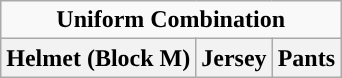<table class="wikitable">
<tr>
<td align="center" Colspan="3"><strong>Uniform Combination</strong></td>
</tr>
<tr align="center">
<th>Helmet (Block M)</th>
<th>Jersey</th>
<th>Pants</th>
</tr>
</table>
